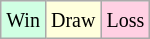<table class="wikitable">
<tr>
<td style="background:#d0ffe3;"><small>Win</small></td>
<td style="background:#ffffdd;"><small>Draw</small></td>
<td style="background:#ffd0e3;"><small>Loss</small></td>
</tr>
</table>
